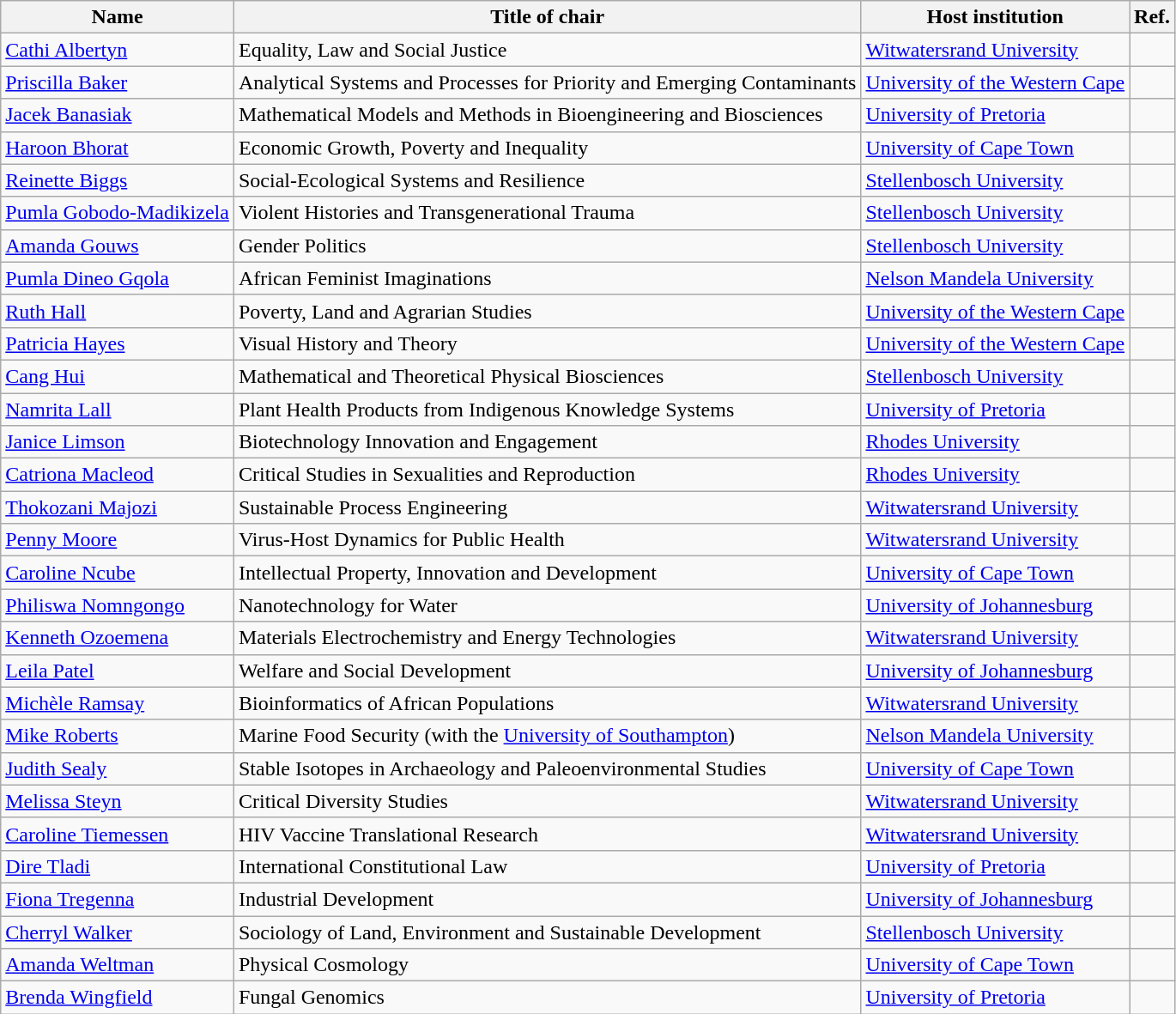<table class="wikitable sortable">
<tr>
<th>Name</th>
<th>Title of chair</th>
<th>Host institution</th>
<th>Ref.</th>
</tr>
<tr>
<td><a href='#'>Cathi Albertyn</a></td>
<td>Equality, Law and Social Justice</td>
<td><a href='#'>Witwatersrand University</a></td>
<td></td>
</tr>
<tr>
<td><a href='#'>Priscilla Baker</a></td>
<td>Analytical Systems and Processes for Priority and Emerging Contaminants</td>
<td><a href='#'>University of the Western Cape</a></td>
<td></td>
</tr>
<tr>
<td><a href='#'>Jacek Banasiak</a></td>
<td>Mathematical Models and Methods in Bioengineering and Biosciences</td>
<td><a href='#'>University of Pretoria</a></td>
<td></td>
</tr>
<tr>
<td><a href='#'>Haroon Bhorat</a></td>
<td>Economic Growth, Poverty and Inequality</td>
<td><a href='#'>University of Cape Town</a></td>
<td></td>
</tr>
<tr>
<td><a href='#'>Reinette Biggs</a></td>
<td>Social-Ecological Systems and Resilience</td>
<td><a href='#'>Stellenbosch University</a></td>
<td></td>
</tr>
<tr>
<td><a href='#'>Pumla Gobodo-Madikizela</a></td>
<td>Violent Histories and Transgenerational Trauma</td>
<td><a href='#'>Stellenbosch University</a></td>
<td></td>
</tr>
<tr>
<td><a href='#'>Amanda Gouws</a></td>
<td>Gender Politics</td>
<td><a href='#'>Stellenbosch University</a></td>
<td></td>
</tr>
<tr>
<td><a href='#'>Pumla Dineo Gqola</a></td>
<td>African Feminist Imaginations</td>
<td><a href='#'>Nelson Mandela University</a></td>
<td></td>
</tr>
<tr>
<td><a href='#'>Ruth Hall</a></td>
<td>Poverty, Land and Agrarian Studies</td>
<td><a href='#'>University of the Western Cape</a></td>
<td></td>
</tr>
<tr>
<td><a href='#'>Patricia Hayes</a></td>
<td>Visual History and Theory</td>
<td><a href='#'>University of the Western Cape</a></td>
<td></td>
</tr>
<tr>
<td><a href='#'>Cang Hui</a></td>
<td>Mathematical and Theoretical Physical Biosciences</td>
<td><a href='#'>Stellenbosch University</a></td>
<td></td>
</tr>
<tr>
<td><a href='#'>Namrita Lall</a>   </td>
<td>Plant Health Products from Indigenous Knowledge Systems</td>
<td><a href='#'>University of Pretoria</a></td>
<td></td>
</tr>
<tr>
<td><a href='#'>Janice Limson</a></td>
<td>Biotechnology Innovation and Engagement</td>
<td><a href='#'>Rhodes University</a></td>
<td></td>
</tr>
<tr>
<td><a href='#'>Catriona Macleod</a></td>
<td>Critical Studies in Sexualities and Reproduction</td>
<td><a href='#'>Rhodes University</a></td>
<td></td>
</tr>
<tr>
<td><a href='#'>Thokozani Majozi</a></td>
<td>Sustainable Process Engineering</td>
<td><a href='#'>Witwatersrand University</a></td>
<td></td>
</tr>
<tr>
<td><a href='#'>Penny Moore</a></td>
<td>Virus-Host Dynamics for Public Health</td>
<td><a href='#'>Witwatersrand University</a></td>
<td></td>
</tr>
<tr>
<td><a href='#'>Caroline Ncube</a></td>
<td>Intellectual Property, Innovation and Development</td>
<td><a href='#'>University of Cape Town</a></td>
<td></td>
</tr>
<tr>
<td><a href='#'>Philiswa Nomngongo</a></td>
<td>Nanotechnology for Water</td>
<td><a href='#'>University of Johannesburg</a></td>
<td></td>
</tr>
<tr>
<td><a href='#'>Kenneth Ozoemena</a></td>
<td>Materials Electrochemistry and Energy Technologies</td>
<td><a href='#'>Witwatersrand University</a></td>
<td></td>
</tr>
<tr>
<td><a href='#'>Leila Patel</a></td>
<td>Welfare and Social Development</td>
<td><a href='#'>University of Johannesburg</a></td>
<td></td>
</tr>
<tr>
<td><a href='#'>Michèle Ramsay</a></td>
<td>Bioinformatics of African Populations</td>
<td><a href='#'>Witwatersrand University</a></td>
<td></td>
</tr>
<tr>
<td><a href='#'>Mike Roberts</a></td>
<td>Marine Food Security (with the <a href='#'>University of Southampton</a>)</td>
<td><a href='#'>Nelson Mandela University</a></td>
<td></td>
</tr>
<tr>
<td><a href='#'>Judith Sealy</a></td>
<td>Stable Isotopes in Archaeology and Paleoenvironmental Studies</td>
<td><a href='#'>University of Cape Town</a></td>
<td></td>
</tr>
<tr>
<td><a href='#'>Melissa Steyn</a></td>
<td>Critical Diversity Studies</td>
<td><a href='#'>Witwatersrand University</a></td>
<td></td>
</tr>
<tr>
<td><a href='#'>Caroline Tiemessen</a></td>
<td>HIV Vaccine Translational Research</td>
<td><a href='#'>Witwatersrand University</a></td>
<td></td>
</tr>
<tr>
<td><a href='#'>Dire Tladi</a></td>
<td>International Constitutional Law</td>
<td><a href='#'>University of Pretoria</a></td>
<td></td>
</tr>
<tr>
<td><a href='#'>Fiona Tregenna</a></td>
<td>Industrial Development</td>
<td><a href='#'>University of Johannesburg</a></td>
<td></td>
</tr>
<tr>
<td><a href='#'>Cherryl Walker</a></td>
<td>Sociology of Land, Environment and Sustainable Development</td>
<td><a href='#'>Stellenbosch University</a></td>
<td></td>
</tr>
<tr>
<td><a href='#'>Amanda Weltman</a></td>
<td>Physical Cosmology</td>
<td><a href='#'>University of Cape Town</a></td>
<td></td>
</tr>
<tr>
<td><a href='#'>Brenda Wingfield</a></td>
<td>Fungal Genomics</td>
<td><a href='#'>University of Pretoria</a></td>
<td></td>
</tr>
</table>
